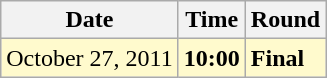<table class="wikitable">
<tr>
<th>Date</th>
<th>Time</th>
<th>Round</th>
</tr>
<tr style=background:lemonchiffon>
<td>October 27, 2011</td>
<td><strong>10:00</strong></td>
<td><strong>Final</strong></td>
</tr>
</table>
